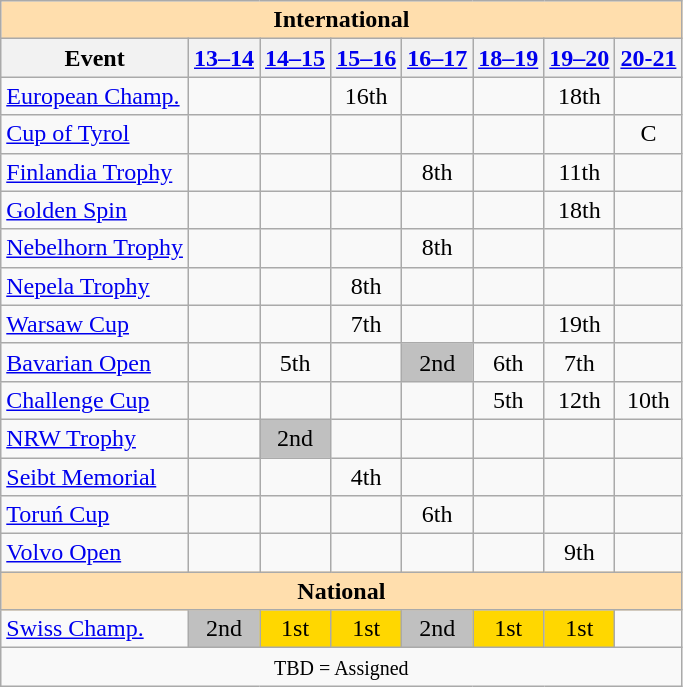<table class="wikitable" style="text-align:center">
<tr>
<th style="background-color: #ffdead; " colspan=8 align=center>International</th>
</tr>
<tr>
<th>Event</th>
<th><a href='#'>13–14</a></th>
<th><a href='#'>14–15</a></th>
<th><a href='#'>15–16</a></th>
<th><a href='#'>16–17</a></th>
<th><a href='#'>18–19</a></th>
<th><a href='#'>19–20</a></th>
<th><a href='#'>20-21</a></th>
</tr>
<tr>
<td align=left><a href='#'>European Champ.</a></td>
<td></td>
<td></td>
<td>16th</td>
<td></td>
<td></td>
<td>18th</td>
<td></td>
</tr>
<tr>
<td align=left> <a href='#'>Cup of Tyrol</a></td>
<td></td>
<td></td>
<td></td>
<td></td>
<td></td>
<td></td>
<td>C</td>
</tr>
<tr>
<td align=left> <a href='#'>Finlandia Trophy</a></td>
<td></td>
<td></td>
<td></td>
<td>8th</td>
<td></td>
<td>11th</td>
<td></td>
</tr>
<tr>
<td align=left> <a href='#'>Golden Spin</a></td>
<td></td>
<td></td>
<td></td>
<td></td>
<td></td>
<td>18th</td>
<td></td>
</tr>
<tr>
<td align=left> <a href='#'>Nebelhorn Trophy</a></td>
<td></td>
<td></td>
<td></td>
<td>8th</td>
<td></td>
<td></td>
<td></td>
</tr>
<tr>
<td align=left> <a href='#'>Nepela Trophy</a></td>
<td></td>
<td></td>
<td>8th</td>
<td></td>
<td></td>
<td></td>
<td></td>
</tr>
<tr>
<td align=left> <a href='#'>Warsaw Cup</a></td>
<td></td>
<td></td>
<td>7th</td>
<td></td>
<td></td>
<td>19th</td>
<td></td>
</tr>
<tr>
<td align=left><a href='#'>Bavarian Open</a></td>
<td></td>
<td>5th</td>
<td></td>
<td bgcolor=silver>2nd</td>
<td>6th</td>
<td>7th</td>
<td></td>
</tr>
<tr>
<td align=left><a href='#'>Challenge Cup</a></td>
<td></td>
<td></td>
<td></td>
<td></td>
<td>5th</td>
<td>12th</td>
<td>10th</td>
</tr>
<tr>
<td align=left><a href='#'>NRW Trophy</a></td>
<td></td>
<td bgcolor=silver>2nd</td>
<td></td>
<td></td>
<td></td>
<td></td>
<td></td>
</tr>
<tr>
<td align=left><a href='#'>Seibt Memorial</a></td>
<td></td>
<td></td>
<td>4th</td>
<td></td>
<td></td>
<td></td>
<td></td>
</tr>
<tr>
<td align=left><a href='#'>Toruń Cup</a></td>
<td></td>
<td></td>
<td></td>
<td>6th</td>
<td></td>
<td></td>
<td></td>
</tr>
<tr>
<td align=left><a href='#'>Volvo Open</a></td>
<td></td>
<td></td>
<td></td>
<td></td>
<td></td>
<td>9th</td>
<td></td>
</tr>
<tr>
<th style="background-color: #ffdead; " colspan=8 align=center>National</th>
</tr>
<tr>
<td align=left><a href='#'>Swiss Champ.</a></td>
<td bgcolor=silver>2nd</td>
<td bgcolor=gold>1st</td>
<td bgcolor=gold>1st</td>
<td bgcolor=silver>2nd</td>
<td bgcolor=gold>1st</td>
<td bgcolor=gold>1st</td>
<td></td>
</tr>
<tr>
<td align=center colspan=8><small>TBD = Assigned</small></td>
</tr>
</table>
